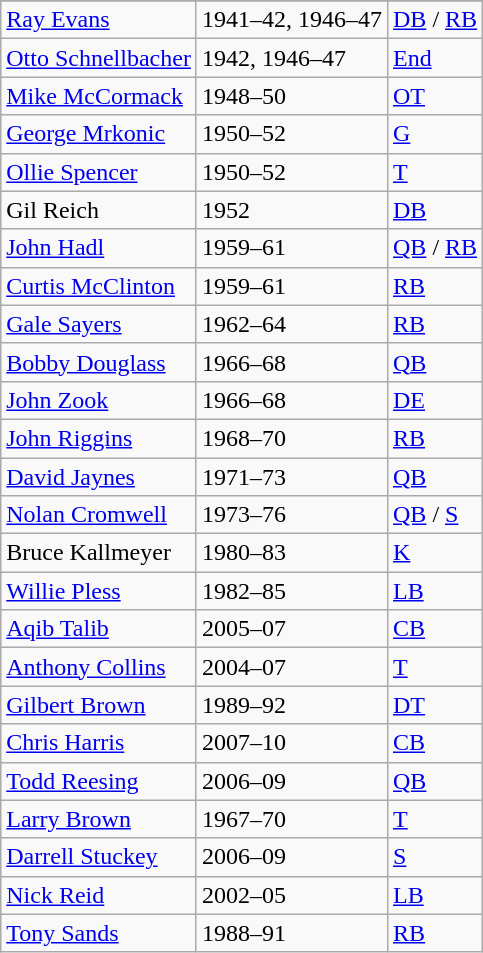<table class="wikitable">
<tr>
</tr>
<tr>
<td><a href='#'>Ray Evans</a></td>
<td>1941–42, 1946–47</td>
<td><a href='#'>DB</a> / <a href='#'>RB</a></td>
</tr>
<tr>
<td><a href='#'>Otto Schnellbacher</a></td>
<td>1942, 1946–47</td>
<td><a href='#'>End</a></td>
</tr>
<tr>
<td><a href='#'>Mike McCormack</a></td>
<td>1948–50</td>
<td><a href='#'>OT</a></td>
</tr>
<tr>
<td><a href='#'>George Mrkonic</a></td>
<td>1950–52</td>
<td><a href='#'>G</a></td>
</tr>
<tr>
<td><a href='#'>Ollie Spencer</a></td>
<td>1950–52</td>
<td><a href='#'>T</a></td>
</tr>
<tr>
<td>Gil Reich</td>
<td>1952</td>
<td><a href='#'>DB</a></td>
</tr>
<tr>
<td><a href='#'>John Hadl</a></td>
<td>1959–61</td>
<td><a href='#'>QB</a> / <a href='#'>RB</a></td>
</tr>
<tr>
<td><a href='#'>Curtis McClinton</a></td>
<td>1959–61</td>
<td><a href='#'>RB</a></td>
</tr>
<tr>
<td><a href='#'>Gale Sayers</a></td>
<td>1962–64</td>
<td><a href='#'>RB</a></td>
</tr>
<tr>
<td><a href='#'>Bobby Douglass</a></td>
<td>1966–68</td>
<td><a href='#'>QB</a></td>
</tr>
<tr>
<td><a href='#'>John Zook</a></td>
<td>1966–68</td>
<td><a href='#'>DE</a></td>
</tr>
<tr>
<td><a href='#'>John Riggins</a></td>
<td>1968–70</td>
<td><a href='#'>RB</a></td>
</tr>
<tr>
<td><a href='#'>David Jaynes</a></td>
<td>1971–73</td>
<td><a href='#'>QB</a></td>
</tr>
<tr>
<td><a href='#'>Nolan Cromwell</a></td>
<td>1973–76</td>
<td><a href='#'>QB</a> / <a href='#'>S</a></td>
</tr>
<tr>
<td>Bruce Kallmeyer</td>
<td>1980–83</td>
<td><a href='#'>K</a></td>
</tr>
<tr>
<td><a href='#'>Willie Pless</a></td>
<td>1982–85</td>
<td><a href='#'>LB</a></td>
</tr>
<tr>
<td><a href='#'>Aqib Talib</a></td>
<td>2005–07</td>
<td><a href='#'>CB</a></td>
</tr>
<tr>
<td><a href='#'>Anthony Collins</a></td>
<td>2004–07</td>
<td><a href='#'>T</a></td>
</tr>
<tr>
<td><a href='#'>Gilbert Brown</a></td>
<td>1989–92</td>
<td><a href='#'>DT</a></td>
</tr>
<tr>
<td><a href='#'>Chris Harris</a></td>
<td>2007–10</td>
<td><a href='#'>CB</a></td>
</tr>
<tr>
<td><a href='#'>Todd Reesing</a></td>
<td>2006–09</td>
<td><a href='#'>QB</a></td>
</tr>
<tr>
<td><a href='#'>Larry Brown</a></td>
<td>1967–70</td>
<td><a href='#'>T</a></td>
</tr>
<tr>
<td><a href='#'>Darrell Stuckey</a></td>
<td>2006–09</td>
<td><a href='#'>S</a></td>
</tr>
<tr>
<td><a href='#'>Nick Reid</a></td>
<td>2002–05</td>
<td><a href='#'>LB</a></td>
</tr>
<tr>
<td><a href='#'>Tony Sands</a></td>
<td>1988–91</td>
<td><a href='#'>RB</a></td>
</tr>
</table>
